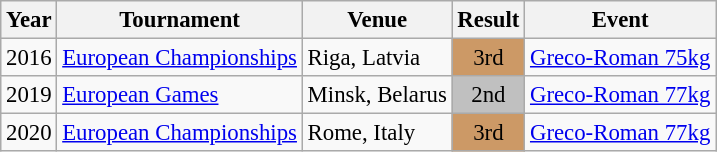<table class="wikitable" style="font-size:95%;">
<tr>
<th>Year</th>
<th>Tournament</th>
<th>Venue</th>
<th>Result</th>
<th>Event</th>
</tr>
<tr>
<td>2016</td>
<td><a href='#'>European Championships</a></td>
<td>Riga, Latvia</td>
<td align="center" bgcolor="cc9966">3rd</td>
<td><a href='#'>Greco-Roman 75kg</a></td>
</tr>
<tr>
<td>2019</td>
<td><a href='#'>European Games</a></td>
<td>Minsk, Belarus</td>
<td align="center" bgcolor="silver">2nd</td>
<td><a href='#'>Greco-Roman 77kg</a></td>
</tr>
<tr>
<td>2020</td>
<td><a href='#'>European Championships</a></td>
<td>Rome, Italy</td>
<td align="center" bgcolor="cc9966">3rd</td>
<td><a href='#'>Greco-Roman 77kg</a></td>
</tr>
</table>
